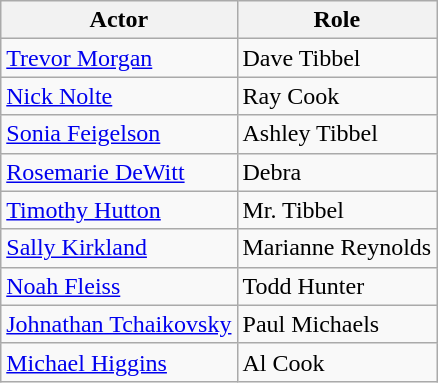<table class="wikitable">
<tr>
<th>Actor</th>
<th>Role</th>
</tr>
<tr>
<td><a href='#'>Trevor Morgan</a></td>
<td>Dave Tibbel</td>
</tr>
<tr>
<td><a href='#'>Nick Nolte</a></td>
<td>Ray Cook</td>
</tr>
<tr>
<td><a href='#'>Sonia Feigelson</a></td>
<td>Ashley Tibbel</td>
</tr>
<tr>
<td><a href='#'>Rosemarie DeWitt</a></td>
<td>Debra</td>
</tr>
<tr>
<td><a href='#'>Timothy Hutton</a></td>
<td>Mr. Tibbel</td>
</tr>
<tr>
<td><a href='#'>Sally Kirkland</a></td>
<td>Marianne Reynolds</td>
</tr>
<tr>
<td><a href='#'>Noah Fleiss</a></td>
<td>Todd Hunter</td>
</tr>
<tr>
<td><a href='#'>Johnathan Tchaikovsky</a></td>
<td>Paul Michaels</td>
</tr>
<tr>
<td><a href='#'>Michael Higgins</a></td>
<td>Al Cook</td>
</tr>
</table>
